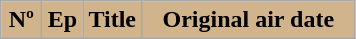<table class=wikitable style="background:#FFFFFF">
<tr>
<th style="background:#D2B48C; width:20px">Nº</th>
<th style="background:#D2B48C; width:20px">Ep</th>
<th style="background:#D2B48C">Title</th>
<th style="background:#D2B48C; width:135px">Original air date<br>


















</th>
</tr>
</table>
